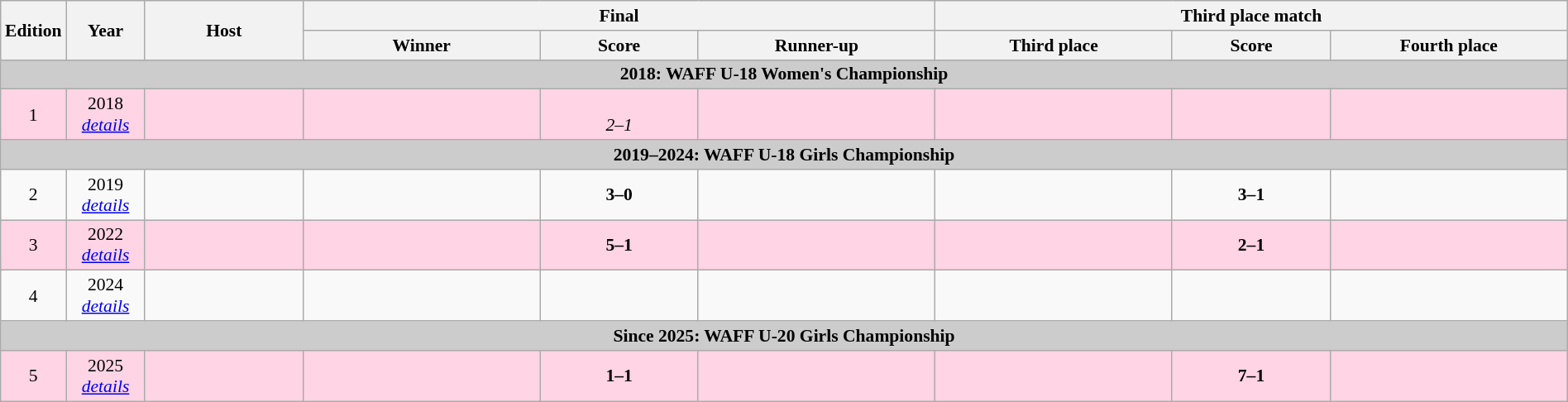<table class="wikitable" style="font-size: 90%; text-align: center; width: 100%;">
<tr>
<th rowspan=2 width=3%>Edition</th>
<th rowspan="2" width="5%">Year</th>
<th rowspan="2" width="10%">Host</th>
<th colspan="3">Final</th>
<th colspan="3">Third place match</th>
</tr>
<tr>
<th width="15%">Winner</th>
<th width="10%">Score</th>
<th width="15%">Runner-up</th>
<th width="15%">Third place</th>
<th width="10%">Score</th>
<th width="15%">Fourth place</th>
</tr>
<tr>
<td colspan="10" bgcolor="#cccccc"align=center><strong>2018: WAFF U-18 Women's Championship</strong></td>
</tr>
<tr style="background:#FFD4E4">
<td>1</td>
<td>2018<br><em><a href='#'>details</a></em></td>
<td align="left"></td>
<td><strong></strong></td>
<td><br><em>2–1</em></td>
<td></td>
<td></td>
<td></td>
<td></td>
</tr>
<tr>
<td colspan="10" bgcolor="#cccccc"align=center><strong>2019–2024: WAFF U-18 Girls Championship</strong></td>
</tr>
<tr>
<td>2</td>
<td>2019<br><em><a href='#'>details</a></em></td>
<td align="left"></td>
<td><strong></strong></td>
<td><strong>3–0</strong></td>
<td></td>
<td></td>
<td><strong>3–1</strong></td>
<td></td>
</tr>
<tr style="background:#FFD4E4">
<td>3</td>
<td>2022<br><em><a href='#'>details</a></em></td>
<td align="left"></td>
<td><strong></strong></td>
<td><strong>5–1</strong></td>
<td></td>
<td></td>
<td><strong>2–1</strong></td>
<td></td>
</tr>
<tr>
<td>4</td>
<td>2024<br><em><a href='#'>details</a></em></td>
<td align="left"></td>
<td></td>
<td></td>
<td></td>
<td></td>
<td></td>
<td></td>
</tr>
<tr>
<td colspan="10" bgcolor="#cccccc"align=center><strong>Since 2025: WAFF U-20 Girls Championship</strong></td>
</tr>
<tr style="background:#FFD4E4">
<td>5</td>
<td>2025<br><em><a href='#'>details</a></em></td>
<td align="left"></td>
<td><strong></strong></td>
<td><strong>1–1</strong><br></td>
<td></td>
<td></td>
<td><strong>7–1</strong></td>
<td></td>
</tr>
</table>
